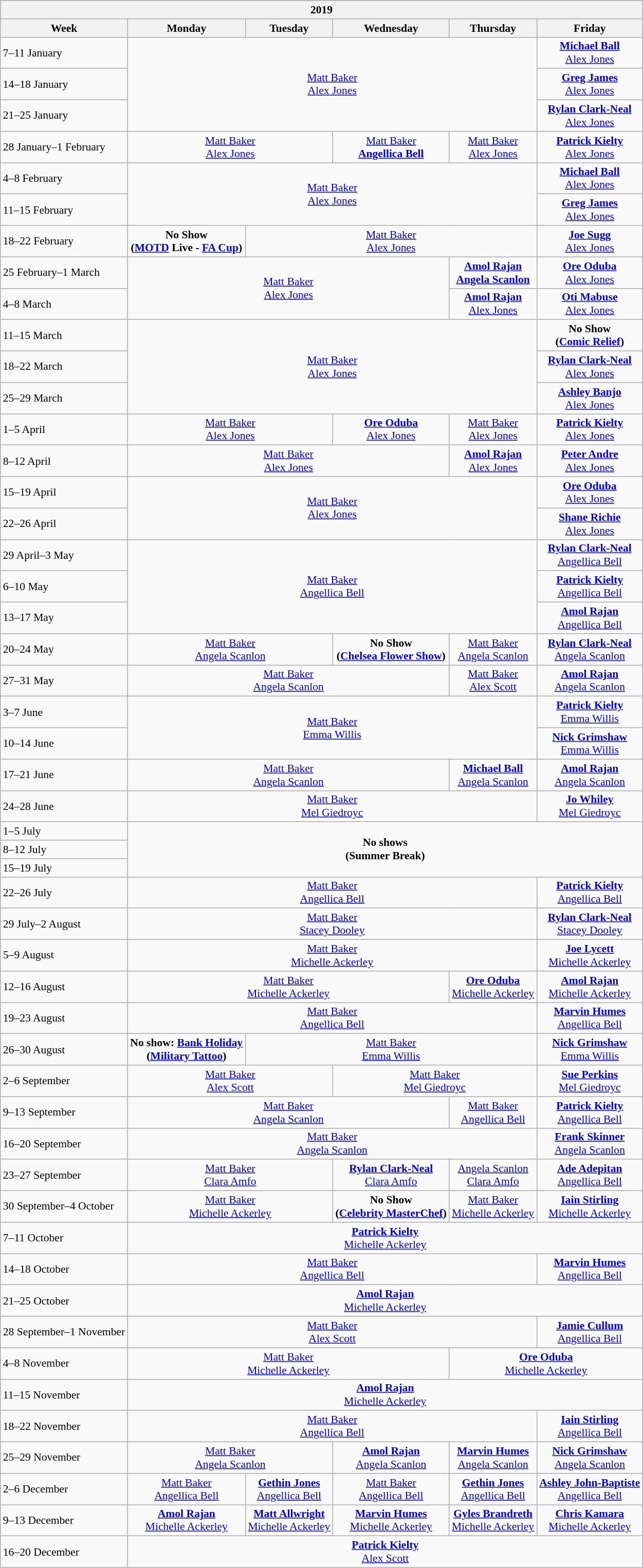<table class="wikitable mw-collapsible" style="border:1px #aaa solid; font-size:90%;">
<tr style="text-align:center; background:#b0c4de;">
<th colspan=6>2019</th>
</tr>
<tr>
<th>Week</th>
<th>Monday</th>
<th>Tuesday</th>
<th>Wednesday</th>
<th>Thursday</th>
<th>Friday</th>
</tr>
<tr>
<td>7–11 January</td>
<td rowspan="3" colspan="4" style="text-align:center;"><a href='#'>Matt Baker</a><br><a href='#'>Alex Jones</a></td>
<td style="text-align:center;"><strong><a href='#'>Michael Ball</a></strong><br><a href='#'>Alex Jones</a></td>
</tr>
<tr>
<td>14–18 January</td>
<td style="text-align:center;"><strong><a href='#'>Greg James</a></strong><br><a href='#'>Alex Jones</a></td>
</tr>
<tr>
<td>21–25 January</td>
<td style="text-align:center;"><strong><a href='#'>Rylan Clark-Neal</a></strong><br><a href='#'>Alex Jones</a></td>
</tr>
<tr>
<td>28 January–1 February</td>
<td colspan="2" style="text-align:center;"><a href='#'>Matt Baker</a><br><a href='#'>Alex Jones</a></td>
<td style="text-align:center;"><a href='#'>Matt Baker</a><br><strong><a href='#'>Angellica Bell</a></strong></td>
<td style="text-align:center;"><a href='#'>Matt Baker</a><br><a href='#'>Alex Jones</a></td>
<td style="text-align:center;"><strong><a href='#'>Patrick Kielty</a></strong><br><a href='#'>Alex Jones</a></td>
</tr>
<tr>
<td>4–8 February</td>
<td rowspan="2" colspan="4" style="text-align:center;"><a href='#'>Matt Baker</a><br><a href='#'>Alex Jones</a></td>
<td style="text-align:center;"><strong><a href='#'>Michael Ball</a></strong><br><a href='#'>Alex Jones</a></td>
</tr>
<tr>
<td>11–15 February</td>
<td style="text-align:center;"><strong><a href='#'>Greg James</a></strong><br><a href='#'>Alex Jones</a></td>
</tr>
<tr>
<td>18–22 February</td>
<td style="text-align:center;"><strong>No Show<br>(<a href='#'>MOTD</a> Live - <a href='#'>FA Cup</a>)</strong></td>
<td colspan="3" style="text-align:center;"><a href='#'>Matt Baker</a><br><a href='#'>Alex Jones</a></td>
<td style="text-align:center;"><strong><a href='#'>Joe Sugg</a></strong><br><a href='#'>Alex Jones</a></td>
</tr>
<tr>
<td>25 February–1 March</td>
<td rowspan="2" colspan="3" style="text-align:center;"><a href='#'>Matt Baker</a><br><a href='#'>Alex Jones</a></td>
<td style="text-align:center;"><strong><a href='#'>Amol Rajan</a></strong><br><strong><a href='#'>Angela Scanlon</a></strong></td>
<td style="text-align:center;"><strong><a href='#'>Ore Oduba</a></strong><br><a href='#'>Alex Jones</a></td>
</tr>
<tr>
<td>4–8 March</td>
<td style="text-align:center;"><strong><a href='#'>Amol Rajan</a></strong><br><a href='#'>Alex Jones</a></td>
<td style="text-align:center;"><strong><a href='#'>Oti Mabuse</a></strong><br><a href='#'>Alex Jones</a></td>
</tr>
<tr>
<td>11–15 March</td>
<td rowspan="3" colspan="4" style="text-align:center;"><a href='#'>Matt Baker</a><br><a href='#'>Alex Jones</a></td>
<td style="text-align:center;"><strong>No Show<br>(<a href='#'>Comic Relief</a>)</strong></td>
</tr>
<tr>
<td>18–22 March</td>
<td style="text-align:center;"><strong><a href='#'>Rylan Clark-Neal</a></strong><br><a href='#'>Alex Jones</a></td>
</tr>
<tr>
<td>25–29 March</td>
<td style="text-align:center;"><strong><a href='#'>Ashley Banjo</a></strong><br><a href='#'>Alex Jones</a></td>
</tr>
<tr>
<td>1–5 April</td>
<td colspan="2" style="text-align:center;"><a href='#'>Matt Baker</a><br><a href='#'>Alex Jones</a></td>
<td style="text-align:center;"><strong><a href='#'>Ore Oduba</a></strong><br><a href='#'>Alex Jones</a></td>
<td style="text-align:center;"><a href='#'>Matt Baker</a><br><a href='#'>Alex Jones</a></td>
<td style="text-align:center;"><strong><a href='#'>Patrick Kielty</a></strong><br><a href='#'>Alex Jones</a></td>
</tr>
<tr>
<td>8–12 April</td>
<td colspan="3" style="text-align:center;"><a href='#'>Matt Baker</a><br><a href='#'>Alex Jones</a></td>
<td style="text-align:center;"><strong><a href='#'>Amol Rajan</a></strong><br><a href='#'>Alex Jones</a></td>
<td style="text-align:center;"><strong><a href='#'>Peter Andre</a></strong><br><a href='#'>Alex Jones</a></td>
</tr>
<tr>
<td>15–19 April</td>
<td rowspan="2" colspan="4" style="text-align:center;"><a href='#'>Matt Baker</a><br><a href='#'>Alex Jones</a></td>
<td style="text-align:center;"><strong><a href='#'>Ore Oduba</a></strong><br><a href='#'>Alex Jones</a></td>
</tr>
<tr>
<td>22–26 April</td>
<td style="text-align:center;"><strong><a href='#'>Shane Richie</a></strong><br><a href='#'>Alex Jones</a></td>
</tr>
<tr>
<td>29 April–3 May</td>
<td rowspan="3" colspan="4" style="text-align:center;"><a href='#'>Matt Baker</a><br><a href='#'>Angellica Bell</a></td>
<td style="text-align:center;"><strong><a href='#'>Rylan Clark-Neal</a></strong><br><a href='#'>Angellica Bell</a></td>
</tr>
<tr>
<td>6–10 May</td>
<td style="text-align:center;"><strong><a href='#'>Patrick Kielty</a></strong><br><a href='#'>Angellica Bell</a></td>
</tr>
<tr>
<td>13–17 May</td>
<td style="text-align:center;"><strong><a href='#'>Amol Rajan</a></strong><br><a href='#'>Angellica Bell</a></td>
</tr>
<tr>
<td>20–24 May</td>
<td colspan="2" style="text-align:center;"><a href='#'>Matt Baker</a><br><a href='#'>Angela Scanlon</a></td>
<td style="text-align:center;"><strong>No Show<br>(<a href='#'>Chelsea Flower Show</a>)</strong></td>
<td style="text-align:center;"><a href='#'>Matt Baker</a><br><a href='#'>Angela Scanlon</a></td>
<td style="text-align:center;"><strong><a href='#'>Rylan Clark-Neal</a></strong><br><a href='#'>Angela Scanlon</a></td>
</tr>
<tr>
<td>27–31 May</td>
<td colspan="3" style="text-align:center;"><a href='#'>Matt Baker</a><br><a href='#'>Angela Scanlon</a></td>
<td style="text-align:center;"><a href='#'>Matt Baker</a><br><a href='#'>Alex Scott</a></td>
<td style="text-align:center;"><strong><a href='#'>Amol Rajan</a></strong><br><a href='#'>Angela Scanlon</a></td>
</tr>
<tr>
<td>3–7 June</td>
<td rowspan="2" colspan="4" style="text-align:center;"><a href='#'>Matt Baker</a><br><a href='#'>Emma Willis</a></td>
<td style="text-align:center;"><strong><a href='#'>Patrick Kielty</a></strong><br><a href='#'>Emma Willis</a></td>
</tr>
<tr>
<td>10–14 June</td>
<td style="text-align:center;"><strong><a href='#'>Nick Grimshaw</a></strong><br><a href='#'>Emma Willis</a></td>
</tr>
<tr>
<td>17–21 June</td>
<td colspan="3" style="text-align:center;"><a href='#'>Matt Baker</a><br><a href='#'>Angela Scanlon</a></td>
<td style="text-align:center;"><strong><a href='#'>Michael Ball</a></strong><br><a href='#'>Angela Scanlon</a></td>
<td style="text-align:center;"><strong><a href='#'>Amol Rajan</a></strong><br><a href='#'>Angela Scanlon</a></td>
</tr>
<tr>
<td>24–28 June</td>
<td colspan="4" style="text-align:center;"><a href='#'>Matt Baker</a><br><a href='#'>Mel Giedroyc</a></td>
<td style="text-align:center;"><strong><a href='#'>Jo Whiley</a></strong><br><a href='#'>Mel Giedroyc</a></td>
</tr>
<tr>
<td>1–5 July</td>
<td rowspan="3" colspan="5" style="text-align:center;"><strong>No shows<br>(Summer Break)</strong></td>
</tr>
<tr>
<td>8–12 July</td>
</tr>
<tr>
<td>15–19 July</td>
</tr>
<tr>
<td>22–26 July</td>
<td colspan="4" style="text-align:center;"><a href='#'>Matt Baker</a><br><a href='#'>Angellica Bell</a></td>
<td style="text-align:center;"><strong><a href='#'>Patrick Kielty</a></strong><br><a href='#'>Angellica Bell</a></td>
</tr>
<tr>
<td>29 July–2 August</td>
<td colspan="4" style="text-align:center;"><a href='#'>Matt Baker</a><br><a href='#'>Stacey Dooley</a></td>
<td style="text-align:center;"><strong><a href='#'>Rylan Clark-Neal</a></strong><br><a href='#'>Stacey Dooley</a></td>
</tr>
<tr>
<td>5–9 August</td>
<td colspan="4" style="text-align:center;"><a href='#'>Matt Baker</a><br><a href='#'>Michelle Ackerley</a></td>
<td style="text-align:center;"><strong><a href='#'>Joe Lycett</a></strong><br><a href='#'>Michelle Ackerley</a></td>
</tr>
<tr>
<td>12–16 August</td>
<td colspan="3" style="text-align:center;"><a href='#'>Matt Baker</a><br><a href='#'>Michelle Ackerley</a></td>
<td style="text-align:center;"><strong><a href='#'>Ore Oduba</a></strong><br><a href='#'>Michelle Ackerley</a></td>
<td style="text-align:center;"><strong><a href='#'>Amol Rajan</a></strong><br><a href='#'>Michelle Ackerley</a></td>
</tr>
<tr>
<td>19–23 August</td>
<td colspan="4" style="text-align:center;"><a href='#'>Matt Baker</a><br><a href='#'>Angellica Bell</a></td>
<td style="text-align:center;"><strong><a href='#'>Marvin Humes</a></strong><br><a href='#'>Angellica Bell</a></td>
</tr>
<tr>
<td>26–30 August</td>
<td style="text-align:center;"><strong>No show: <a href='#'>Bank Holiday</a><br>(<a href='#'>Military Tattoo</a>)</strong></td>
<td colspan="3" style="text-align:center;"><a href='#'>Matt Baker</a><br><a href='#'>Emma Willis</a></td>
<td style="text-align:center;"><strong><a href='#'>Nick Grimshaw</a></strong><br><a href='#'>Emma Willis</a></td>
</tr>
<tr>
<td>2–6 September</td>
<td colspan="2" style="text-align:center;"><a href='#'>Matt Baker</a><br><a href='#'>Alex Scott</a></td>
<td colspan="2" style="text-align:center;"><a href='#'>Matt Baker</a><br><a href='#'>Mel Giedroyc</a></td>
<td style="text-align:center;"><strong><a href='#'>Sue Perkins</a></strong><br><a href='#'>Mel Giedroyc</a></td>
</tr>
<tr>
<td>9–13 September</td>
<td colspan="3" style="text-align:center;"><a href='#'>Matt Baker</a><br><a href='#'>Angela Scanlon</a></td>
<td style="text-align:center;"><a href='#'>Matt Baker</a><br><a href='#'>Angellica Bell</a></td>
<td style="text-align:center;"><strong><a href='#'>Patrick Kielty</a></strong><br><a href='#'>Angellica Bell</a></td>
</tr>
<tr>
<td>16–20 September</td>
<td colspan="4" style="text-align:center;"><a href='#'>Matt Baker</a><br><a href='#'>Angela Scanlon</a></td>
<td style="text-align:center;"><strong><a href='#'>Frank Skinner</a></strong><br><a href='#'>Angela Scanlon</a></td>
</tr>
<tr>
<td>23–27 September</td>
<td colspan="2" style="text-align:center;"><a href='#'>Matt Baker</a><br><a href='#'>Clara Amfo</a></td>
<td style="text-align:center;"><strong><a href='#'>Rylan Clark-Neal</a></strong><br><a href='#'>Clara Amfo</a></td>
<td style="text-align:center;"><a href='#'>Angela Scanlon</a><br><a href='#'>Clara Amfo</a></td>
<td style="text-align:center;"><strong><a href='#'>Ade Adepitan</a></strong><br><a href='#'>Angellica Bell</a></td>
</tr>
<tr>
<td>30 September–4 October</td>
<td colspan="2" style="text-align:center;"><a href='#'>Matt Baker</a><br><a href='#'>Michelle Ackerley</a></td>
<td style="text-align:center;"><strong>No Show<br>(<a href='#'>Celebrity MasterChef</a>)</strong></td>
<td style="text-align:center;"><a href='#'>Matt Baker</a><br><a href='#'>Michelle Ackerley</a></td>
<td style="text-align:center;"><strong><a href='#'>Iain Stirling</a></strong><br><a href='#'>Michelle Ackerley</a></td>
</tr>
<tr>
<td>7–11 October</td>
<td colspan="5" style="text-align:center;"><strong><a href='#'>Patrick Kielty</a></strong><br><a href='#'>Michelle Ackerley</a></td>
</tr>
<tr>
<td>14–18 October</td>
<td colspan="4" style="text-align:center;"><a href='#'>Matt Baker</a><br><a href='#'>Angellica Bell</a></td>
<td style="text-align:center;"><strong><a href='#'>Marvin Humes</a></strong><br><a href='#'>Angellica Bell</a></td>
</tr>
<tr>
<td>21–25 October</td>
<td colspan="5" style="text-align:center;"><strong><a href='#'>Amol Rajan</a></strong><br><a href='#'>Michelle Ackerley</a></td>
</tr>
<tr>
<td>28 September–1 November</td>
<td colspan="4" style="text-align:center;"><a href='#'>Matt Baker</a><br><a href='#'>Alex Scott</a></td>
<td style="text-align:center;"><strong><a href='#'>Jamie Cullum</a></strong><br><a href='#'>Angellica Bell</a></td>
</tr>
<tr>
<td>4–8 November</td>
<td colspan="3" style="text-align:center;"><a href='#'>Matt Baker</a><br><a href='#'>Michelle Ackerley</a></td>
<td colspan="2" style="text-align:center;"><strong><a href='#'>Ore Oduba</a></strong><br><a href='#'>Michelle Ackerley</a></td>
</tr>
<tr>
<td>11–15 November</td>
<td colspan="5" style="text-align:center;"><strong><a href='#'>Amol Rajan</a></strong><br><a href='#'>Michelle Ackerley</a></td>
</tr>
<tr>
<td>18–22 November</td>
<td colspan="4" style="text-align:center;"><a href='#'>Matt Baker</a><br><a href='#'>Angellica Bell</a></td>
<td style="text-align:center;"><strong><a href='#'>Iain Stirling</a></strong><br><a href='#'>Angellica Bell</a></td>
</tr>
<tr>
<td>25–29 November</td>
<td colspan="2" style="text-align:center;"><a href='#'>Matt Baker</a><br><a href='#'>Angela Scanlon</a></td>
<td style="text-align:center;"><strong><a href='#'>Amol Rajan</a></strong><br><a href='#'>Angela Scanlon</a></td>
<td style="text-align:center;"><strong><a href='#'>Marvin Humes</a></strong><br><a href='#'>Angela Scanlon</a></td>
<td style="text-align:center;"><strong><a href='#'>Nick Grimshaw</a></strong><br><a href='#'>Angela Scanlon</a></td>
</tr>
<tr>
<td>2–6 December</td>
<td style="text-align:center;"><a href='#'>Matt Baker</a><br><a href='#'>Angellica Bell</a></td>
<td style="text-align:center;"><strong><a href='#'>Gethin Jones</a></strong><br><a href='#'>Angellica Bell</a></td>
<td style="text-align:center;"><a href='#'>Matt Baker</a><br><a href='#'>Angellica Bell</a></td>
<td style="text-align:center;"><strong><a href='#'>Gethin Jones</a></strong><br><a href='#'>Angellica Bell</a></td>
<td style="text-align:center;"><strong><a href='#'>Ashley John-Baptiste</a></strong><br><a href='#'>Angellica Bell</a></td>
</tr>
<tr>
<td>9–13 December</td>
<td style="text-align:center;"><strong><a href='#'>Amol Rajan</a></strong><br><a href='#'>Michelle Ackerley</a></td>
<td style="text-align:center;"><strong><a href='#'>Matt Allwright</a></strong><br><a href='#'>Michelle Ackerley</a></td>
<td style="text-align:center;"><strong><a href='#'>Marvin Humes</a></strong><br><a href='#'>Michelle Ackerley</a></td>
<td style="text-align:center;"><strong><a href='#'>Gyles Brandreth</a></strong><br><a href='#'>Michelle Ackerley</a></td>
<td style="text-align:center;"><strong><a href='#'>Chris Kamara</a></strong><br><a href='#'>Michelle Ackerley</a></td>
</tr>
<tr>
<td>16–20 December</td>
<td colspan="5" style="text-align:center;"><strong><a href='#'>Patrick Kielty</a></strong><br><a href='#'>Alex Scott</a></td>
</tr>
</table>
